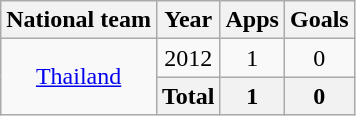<table class="wikitable" style="text-align:center">
<tr>
<th>National team</th>
<th>Year</th>
<th>Apps</th>
<th>Goals</th>
</tr>
<tr>
<td rowspan="5" valign="center"><a href='#'>Thailand</a></td>
<td>2012</td>
<td>1</td>
<td>0</td>
</tr>
<tr>
<th>Total</th>
<th>1</th>
<th>0</th>
</tr>
</table>
